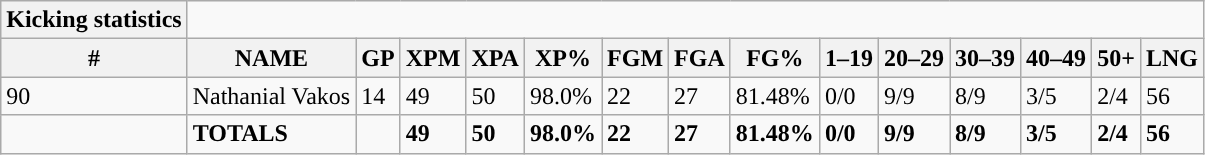<table class="wikitable collapsible">
<tr>
<th style="text-align:center; ">Kicking statistics</th>
</tr>
<tr>
<th>#</th>
<th>NAME</th>
<th>GP</th>
<th>XPM</th>
<th>XPA</th>
<th>XP%</th>
<th>FGM</th>
<th>FGA</th>
<th>FG%</th>
<th>1–19</th>
<th>20–29</th>
<th>30–39</th>
<th>40–49</th>
<th>50+</th>
<th>LNG</th>
</tr>
<tr>
<td>90</td>
<td>Nathanial Vakos</td>
<td>14</td>
<td>49</td>
<td>50</td>
<td>98.0%</td>
<td>22</td>
<td>27</td>
<td>81.48%</td>
<td>0/0</td>
<td>9/9</td>
<td>8/9</td>
<td>3/5</td>
<td>2/4</td>
<td>56</td>
</tr>
<tr>
<td></td>
<td><strong>TOTALS</strong></td>
<td></td>
<td><strong>49</strong></td>
<td><strong>50</strong></td>
<td><strong>98.0%</strong></td>
<td><strong>22</strong></td>
<td><strong>27</strong></td>
<td><strong>81.48%</strong></td>
<td><strong>0/0</strong></td>
<td><strong>9/9</strong></td>
<td><strong>8/9</strong></td>
<td><strong>3/5</strong></td>
<td><strong>2/4</strong></td>
<td><strong>56</strong></td>
</tr>
</table>
